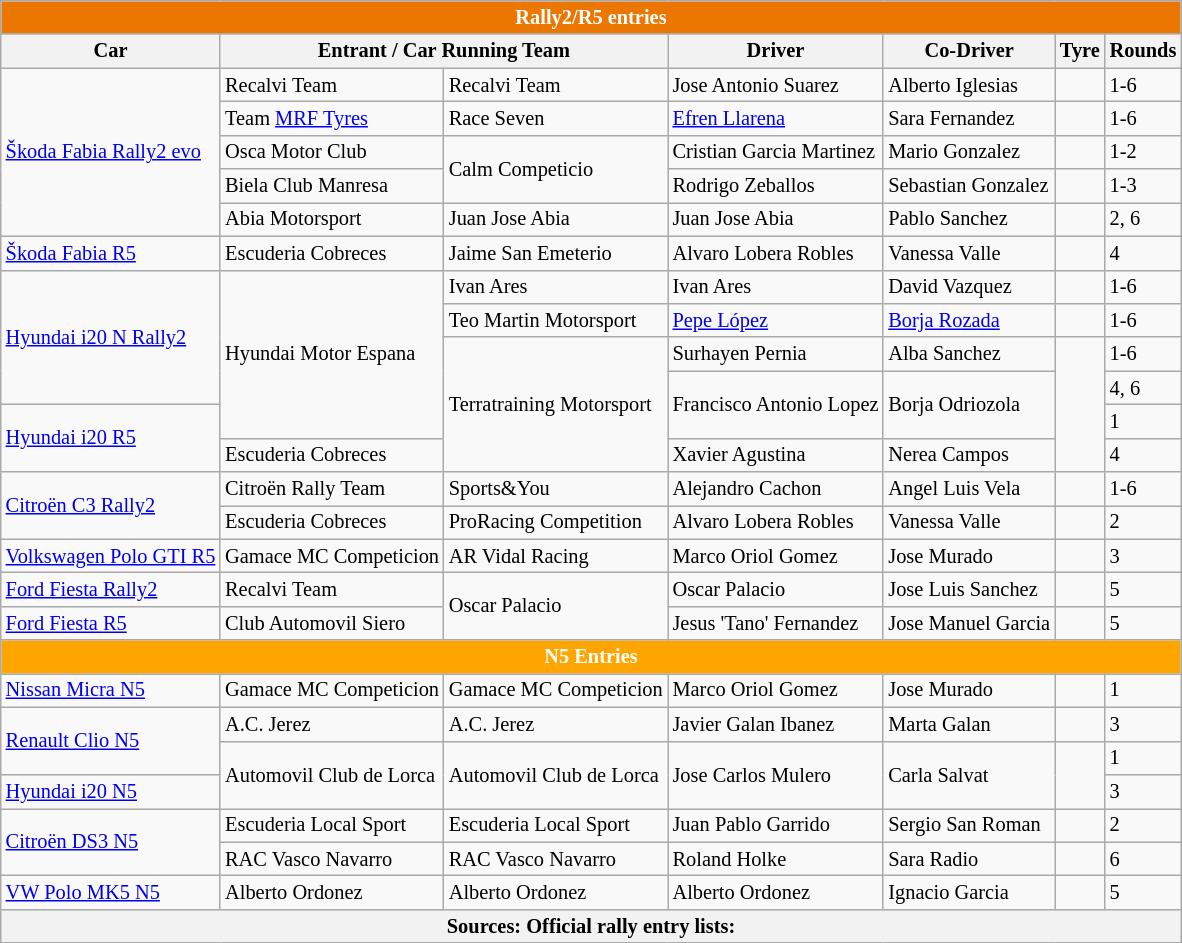<table class="wikitable" style="font-size: 85%;">
<tr>
<th colspan="7" style="color:white; background-color:#eb7700;">Rally2/R5 entries</th>
</tr>
<tr>
<th>Car</th>
<th colspan="2">Entrant / Car Running Team</th>
<th>Driver</th>
<th>Co-Driver</th>
<th>Tyre</th>
<th>Rounds</th>
</tr>
<tr>
<td rowspan="5"><a href='#'>Škoda Fabia Rally2 evo</a></td>
<td> Recalvi Team</td>
<td> Recalvi Team</td>
<td> Jose Antonio Suarez</td>
<td> Alberto Iglesias</td>
<td></td>
<td>1-6</td>
</tr>
<tr>
<td> Team <a href='#'>MRF Tyres</a></td>
<td> Race Seven</td>
<td> <a href='#'>Efren Llarena</a></td>
<td> Sara Fernandez</td>
<td></td>
<td>1-6</td>
</tr>
<tr>
<td> Osca Motor Club</td>
<td rowspan="2"> Calm Competicio</td>
<td> Cristian Garcia Martinez</td>
<td> Mario Gonzalez</td>
<td></td>
<td>1-2</td>
</tr>
<tr>
<td> Biela Club Manresa</td>
<td> Rodrigo Zeballos</td>
<td> Sebastian Gonzalez</td>
<td></td>
<td>1-3</td>
</tr>
<tr>
<td> Abia Motorsport</td>
<td> Juan Jose Abia</td>
<td> Juan Jose Abia</td>
<td> Pablo Sanchez</td>
<td></td>
<td>2, 6</td>
</tr>
<tr>
<td><a href='#'>Škoda Fabia R5</a></td>
<td> Escuderia Cobreces</td>
<td> Jaime San Emeterio</td>
<td> Alvaro Lobera Robles</td>
<td> Vanessa Valle</td>
<td></td>
<td>4</td>
</tr>
<tr>
<td rowspan="4"><a href='#'>Hyundai i20 N Rally2</a></td>
<td rowspan="5"> Hyundai Motor Espana</td>
<td> Ivan Ares</td>
<td> Ivan Ares</td>
<td> David Vazquez</td>
<td></td>
<td>1-6</td>
</tr>
<tr>
<td> Teo Martin Motorsport</td>
<td> <a href='#'>Pepe López</a></td>
<td> <a href='#'>Borja Rozada</a></td>
<td></td>
<td>1-6</td>
</tr>
<tr>
<td rowspan="4"> Terratraining Motorsport</td>
<td> Surhayen Pernia</td>
<td> Alba Sanchez</td>
<td rowspan="4"></td>
<td>1-6</td>
</tr>
<tr>
<td rowspan="2"> Francisco Antonio Lopez</td>
<td rowspan="2"> Borja Odriozola</td>
<td>4, 6</td>
</tr>
<tr>
<td rowspan="2"><a href='#'>Hyundai i20 R5</a></td>
<td>1</td>
</tr>
<tr>
<td> Escuderia Cobreces</td>
<td> Xavier Agustina</td>
<td>  Nerea Campos</td>
<td>4</td>
</tr>
<tr>
<td rowspan="2"><a href='#'>Citroën C3 Rally2</a></td>
<td> Citroën Rally Team</td>
<td> Sports&You</td>
<td> Alejandro Cachon</td>
<td> Angel Luis Vela</td>
<td></td>
<td>1-6</td>
</tr>
<tr>
<td> Escuderia Cobreces</td>
<td> ProRacing Competition</td>
<td> Alvaro Lobera Robles</td>
<td> Vanessa Valle</td>
<td></td>
<td>2</td>
</tr>
<tr>
<td><a href='#'>Volkswagen Polo GTI R5</a></td>
<td> Gamace MC Competicion</td>
<td> AR Vidal Racing</td>
<td> Marco Oriol Gomez</td>
<td> Jose Murado</td>
<td></td>
<td>3</td>
</tr>
<tr>
<td><a href='#'>Ford Fiesta Rally2</a></td>
<td> Recalvi Team</td>
<td rowspan="2"> Oscar Palacio</td>
<td> Oscar Palacio</td>
<td> Jose Luis Sanchez</td>
<td></td>
<td>5</td>
</tr>
<tr>
<td><a href='#'>Ford Fiesta R5</a></td>
<td> Club Automovil Siero</td>
<td> Jesus 'Tano' Fernandez</td>
<td> Jose Manuel Garcia</td>
<td></td>
<td>5</td>
</tr>
<tr>
<th colspan="7" style="color:white; background-color:orange;">N5 Entries</th>
</tr>
<tr>
<td><a href='#'>Nissan Micra N5</a></td>
<td> Gamace MC Competicion</td>
<td> Gamace MC Competicion</td>
<td> Marco Oriol Gomez</td>
<td> Jose Murado</td>
<td></td>
<td>1</td>
</tr>
<tr>
<td rowspan="2"><a href='#'>Renault Clio N5</a></td>
<td> A.C. Jerez</td>
<td> A.C. Jerez</td>
<td> Javier Galan Ibanez</td>
<td> Marta Galan</td>
<td></td>
<td>3</td>
</tr>
<tr>
<td rowspan="2"> Automovil Club de Lorca</td>
<td rowspan="2"> Automovil Club de Lorca</td>
<td rowspan="2"> Jose Carlos Mulero</td>
<td rowspan="2"> Carla Salvat</td>
<td rowspan="2"></td>
<td>1</td>
</tr>
<tr>
<td><a href='#'>Hyundai i20 N5</a></td>
<td>3</td>
</tr>
<tr>
<td rowspan="2"><a href='#'>Citroën DS3 N5</a></td>
<td> Escuderia Local Sport</td>
<td> Escuderia Local Sport</td>
<td> Juan Pablo Garrido</td>
<td> Sergio San Roman</td>
<td></td>
<td>2</td>
</tr>
<tr>
<td> RAC Vasco Navarro</td>
<td> RAC Vasco Navarro</td>
<td> Roland Holke</td>
<td> Sara Radio</td>
<td></td>
<td>6</td>
</tr>
<tr>
<td><a href='#'> VW Polo MK5 N5</a></td>
<td> Alberto Ordonez</td>
<td> Alberto Ordonez</td>
<td> Alberto Ordonez</td>
<td> Ignacio Garcia</td>
<td></td>
<td>5</td>
</tr>
<tr>
<th colspan="7">Sources: Official rally entry lists:</th>
</tr>
</table>
